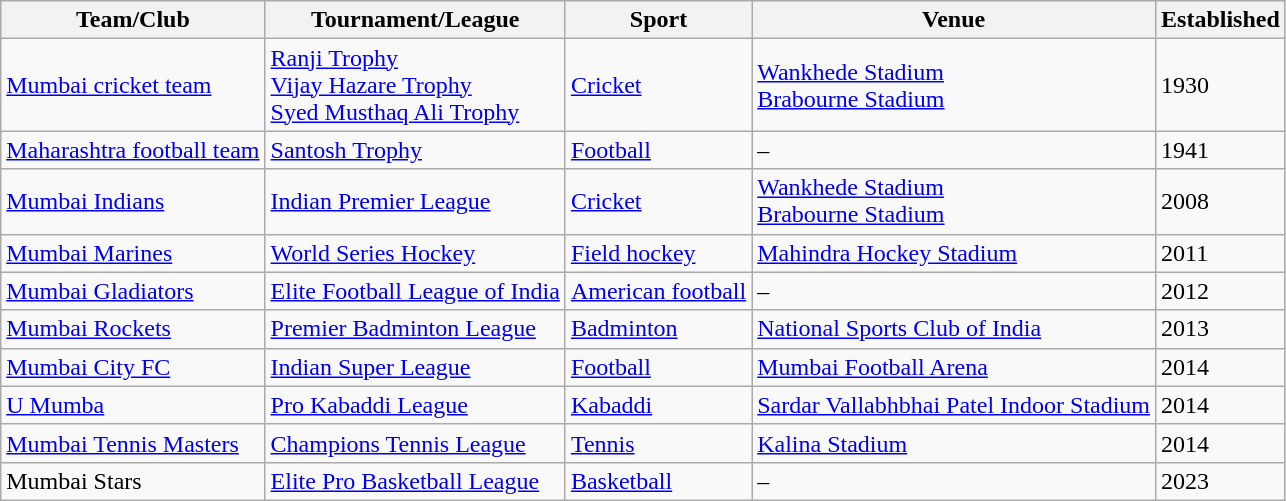<table class="wikitable">
<tr>
<th>Team/Club</th>
<th>Tournament/League</th>
<th>Sport</th>
<th>Venue</th>
<th>Established</th>
</tr>
<tr>
<td><a href='#'>Mumbai cricket team</a></td>
<td><a href='#'>Ranji Trophy</a><br><a href='#'>Vijay Hazare Trophy</a><br><a href='#'>Syed Musthaq Ali Trophy</a></td>
<td><a href='#'>Cricket</a></td>
<td><a href='#'>Wankhede Stadium</a><br><a href='#'>Brabourne Stadium</a></td>
<td>1930</td>
</tr>
<tr>
<td><a href='#'>Maharashtra football team</a></td>
<td><a href='#'>Santosh Trophy</a></td>
<td><a href='#'>Football</a></td>
<td>–</td>
<td>1941</td>
</tr>
<tr>
<td><a href='#'>Mumbai Indians</a></td>
<td><a href='#'>Indian Premier League</a></td>
<td><a href='#'>Cricket</a></td>
<td><a href='#'>Wankhede Stadium</a><br><a href='#'>Brabourne Stadium</a></td>
<td>2008</td>
</tr>
<tr>
<td><a href='#'>Mumbai Marines</a></td>
<td><a href='#'>World Series Hockey</a></td>
<td><a href='#'>Field hockey</a></td>
<td><a href='#'>Mahindra Hockey Stadium</a></td>
<td>2011</td>
</tr>
<tr>
<td><a href='#'>Mumbai Gladiators</a></td>
<td><a href='#'>Elite Football League of India</a></td>
<td><a href='#'>American football</a></td>
<td>–</td>
<td>2012</td>
</tr>
<tr>
<td><a href='#'>Mumbai Rockets</a></td>
<td><a href='#'>Premier Badminton League</a></td>
<td><a href='#'>Badminton</a></td>
<td><a href='#'>National Sports Club of India</a></td>
<td>2013</td>
</tr>
<tr>
<td><a href='#'>Mumbai City FC</a></td>
<td><a href='#'>Indian Super League</a></td>
<td><a href='#'>Football</a></td>
<td><a href='#'>Mumbai Football Arena</a></td>
<td>2014</td>
</tr>
<tr>
<td><a href='#'>U Mumba</a></td>
<td><a href='#'>Pro Kabaddi League</a></td>
<td><a href='#'>Kabaddi</a></td>
<td><a href='#'>Sardar Vallabhbhai Patel Indoor Stadium</a></td>
<td>2014</td>
</tr>
<tr>
<td><a href='#'>Mumbai Tennis Masters</a></td>
<td><a href='#'>Champions Tennis League</a></td>
<td><a href='#'>Tennis</a></td>
<td><a href='#'>Kalina Stadium</a></td>
<td>2014</td>
</tr>
<tr>
<td>Mumbai Stars</td>
<td><a href='#'>Elite Pro Basketball League</a></td>
<td><a href='#'>Basketball</a></td>
<td>–</td>
<td>2023</td>
</tr>
</table>
